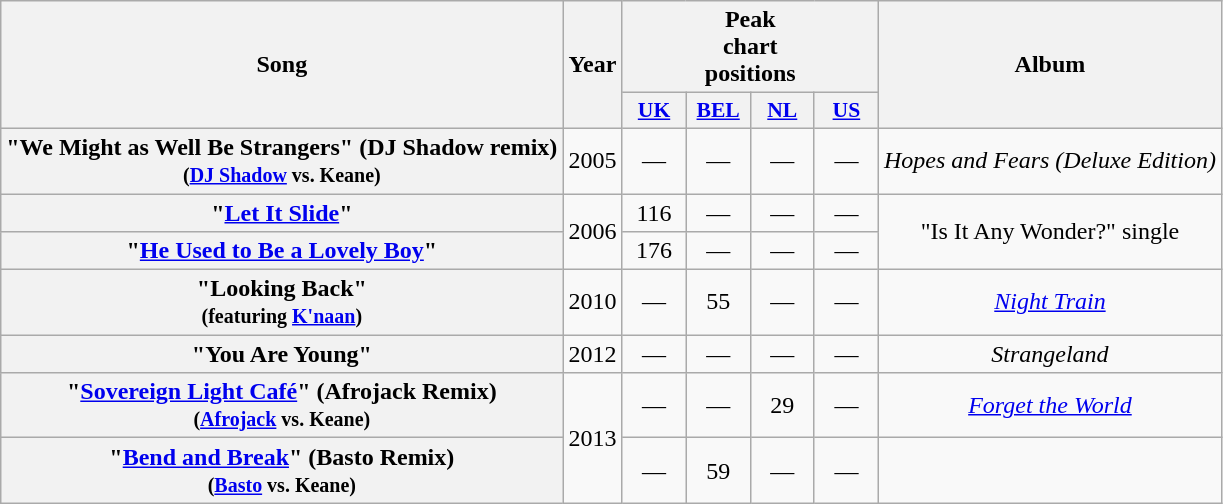<table class="wikitable plainrowheaders" style="text-align:center;">
<tr>
<th scope="col" rowspan="2">Song</th>
<th scope="col" rowspan="2">Year</th>
<th scope="col" colspan="4">Peak<br>chart<br>positions</th>
<th scope="col" rowspan="2">Album</th>
</tr>
<tr>
<th scope="col" style="width:2.5em;font-size:90%;"><a href='#'>UK</a><br></th>
<th scope="col" style="width:2.5em;font-size:90%;"><a href='#'>BEL</a><br></th>
<th scope="col" style="width:2.5em;font-size:90%;"><a href='#'>NL</a><br></th>
<th scope="col" style="width:2.5em;font-size:90%;"><a href='#'>US</a><br></th>
</tr>
<tr>
<th scope="row">"We Might as Well Be Strangers" (DJ Shadow remix)<br><small>(<a href='#'>DJ Shadow</a> vs. Keane)</small></th>
<td>2005</td>
<td>—</td>
<td>—</td>
<td>—</td>
<td>—</td>
<td><em>Hopes and Fears (Deluxe Edition)</em></td>
</tr>
<tr>
<th scope="row">"<a href='#'>Let It Slide</a>"</th>
<td rowspan="2">2006</td>
<td>116</td>
<td>—</td>
<td>—</td>
<td>—</td>
<td rowspan="2">"Is It Any Wonder?" single</td>
</tr>
<tr>
<th scope="row">"<a href='#'>He Used to Be a Lovely Boy</a>"</th>
<td>176</td>
<td>—</td>
<td>—</td>
<td>—</td>
</tr>
<tr>
<th scope="row">"Looking Back" <br><small>(featuring <a href='#'>K'naan</a>)</small></th>
<td>2010</td>
<td>—</td>
<td>55</td>
<td>—</td>
<td>—</td>
<td><em><a href='#'>Night Train</a></em></td>
</tr>
<tr>
<th scope="row">"You Are Young"</th>
<td>2012</td>
<td>—</td>
<td>—</td>
<td>—</td>
<td>—</td>
<td><em>Strangeland</em></td>
</tr>
<tr>
<th scope="row">"<a href='#'>Sovereign Light Café</a>" (Afrojack Remix) <br><small>(<a href='#'>Afrojack</a> vs. Keane)</small></th>
<td rowspan="2">2013</td>
<td>—</td>
<td>—</td>
<td>29</td>
<td>—</td>
<td><em><a href='#'>Forget the World</a></em></td>
</tr>
<tr>
<th scope="row">"<a href='#'>Bend and Break</a>" (Basto Remix) <br><small>(<a href='#'>Basto</a> vs. Keane)</small></th>
<td>—</td>
<td>59</td>
<td>—</td>
<td>—</td>
<td></td>
</tr>
</table>
